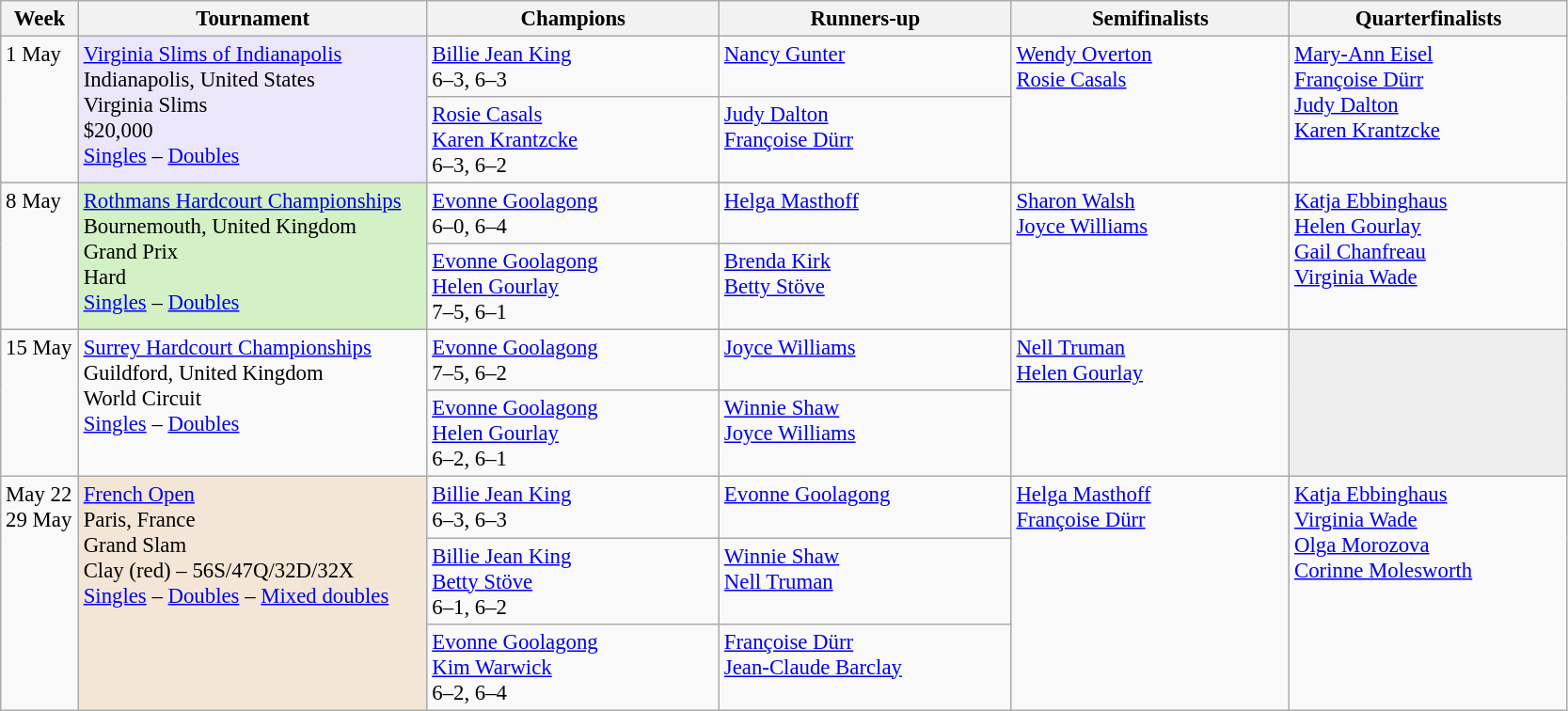<table class=wikitable style=font-size:95%>
<tr>
<th style="width:48px;">Week</th>
<th style="width:240px;">Tournament</th>
<th style="width:200px;">Champions</th>
<th style="width:200px;">Runners-up</th>
<th style="width:190px;">Semifinalists</th>
<th style="width:190px;">Quarterfinalists</th>
</tr>
<tr valign=top>
<td rowspan=2>1 May</td>
<td style="background:#ebe6fa;" rowspan=2><a href='#'>Virginia Slims of Indianapolis</a><br>Indianapolis, United States<br>Virginia Slims<br>$20,000<br> <a href='#'>Singles</a> – <a href='#'>Doubles</a></td>
<td> <a href='#'>Billie Jean King</a> <br>6–3, 6–3</td>
<td> <a href='#'>Nancy Gunter</a></td>
<td rowspan=2> <a href='#'>Wendy Overton</a>  <br>  <a href='#'>Rosie Casals</a></td>
<td rowspan=2> <a href='#'>Mary-Ann Eisel</a> <br>  <a href='#'>Françoise Dürr</a> <br>  <a href='#'>Judy Dalton</a> <br>  <a href='#'>Karen Krantzcke</a></td>
</tr>
<tr valign=top>
<td> <a href='#'>Rosie Casals</a><br> <a href='#'>Karen Krantzcke</a><br>6–3, 6–2</td>
<td> <a href='#'>Judy Dalton</a><br> <a href='#'>Françoise Dürr</a></td>
</tr>
<tr valign=top>
<td rowspan=2>8 May</td>
<td style="background:#D4F1C5;" rowspan="2"><a href='#'>Rothmans Hardcourt Championships</a>  <br> Bournemouth, United Kingdom<br>Grand Prix<br> Hard<br><a href='#'>Singles</a> – <a href='#'>Doubles</a></td>
<td> <a href='#'>Evonne Goolagong</a> <br> 6–0, 6–4</td>
<td> <a href='#'>Helga Masthoff</a></td>
<td rowspan=2> <a href='#'>Sharon Walsh</a> <br>  <a href='#'>Joyce Williams</a></td>
<td rowspan=2> <a href='#'>Katja Ebbinghaus</a> <br>  <a href='#'>Helen Gourlay</a> <br>  <a href='#'>Gail Chanfreau</a> <br>  <a href='#'>Virginia Wade</a></td>
</tr>
<tr valign=top>
<td> <a href='#'>Evonne Goolagong</a> <br>  <a href='#'>Helen Gourlay</a> <br> 7–5, 6–1</td>
<td> <a href='#'>Brenda Kirk</a> <br>  <a href='#'>Betty Stöve</a></td>
</tr>
<tr valign=top>
<td rowspan=2>15 May</td>
<td rowspan="2"><a href='#'>Surrey Hardcourt Championships</a>  <br> Guildford, United Kingdom<br>World Circuit<br><a href='#'>Singles</a> – <a href='#'>Doubles</a></td>
<td> <a href='#'>Evonne Goolagong</a> <br> 7–5, 6–2</td>
<td> <a href='#'>Joyce Williams</a></td>
<td rowspan=2> <a href='#'>Nell Truman</a>  <br>  <a href='#'>Helen Gourlay</a></td>
<td style="background:#ededed;" rowspan=2></td>
</tr>
<tr valign=top>
<td> <a href='#'>Evonne Goolagong</a> <br>  <a href='#'>Helen Gourlay</a> <br> 6–2, 6–1</td>
<td> <a href='#'>Winnie Shaw</a><br>  <a href='#'>Joyce Williams</a></td>
</tr>
<tr valign=top>
<td rowspan=3>May 22<br>29 May</td>
<td style="background:#F3E6D7;" rowspan=3><a href='#'>French Open</a><br>Paris, France<br>Grand Slam<br>Clay (red) – 56S/47Q/32D/32X<br><a href='#'>Singles</a> – <a href='#'>Doubles</a> – <a href='#'>Mixed doubles</a></td>
<td> <a href='#'>Billie Jean King</a><br>6–3, 6–3</td>
<td> <a href='#'>Evonne Goolagong</a></td>
<td rowspan=3> <a href='#'>Helga Masthoff</a><br> <a href='#'>Françoise Dürr</a></td>
<td rowspan=3> <a href='#'>Katja Ebbinghaus</a><br> <a href='#'>Virginia Wade</a><br> <a href='#'>Olga Morozova</a><br> <a href='#'>Corinne Molesworth</a></td>
</tr>
<tr valign=top>
<td> <a href='#'>Billie Jean King</a> <br>  <a href='#'>Betty Stöve</a><br> 6–1, 6–2</td>
<td> <a href='#'>Winnie Shaw</a> <br>  <a href='#'>Nell Truman</a></td>
</tr>
<tr valign=top>
<td> <a href='#'>Evonne Goolagong</a> <br>  <a href='#'>Kim Warwick</a><br> 6–2, 6–4</td>
<td> <a href='#'>Françoise Dürr</a> <br>  <a href='#'>Jean-Claude Barclay</a></td>
</tr>
</table>
